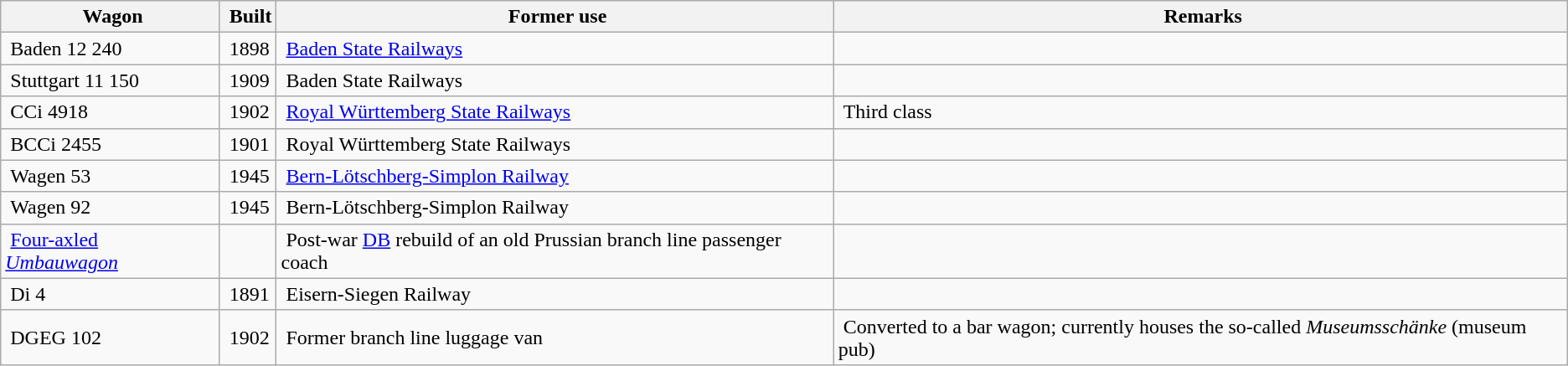<table class="wikitable" style="text-indent:4px">
<tr class="hintergrundfarbe6">
<th>Wagon</th>
<th>Built</th>
<th>Former use</th>
<th>Remarks</th>
</tr>
<tr>
<td>Baden 12 240</td>
<td>1898</td>
<td><a href='#'>Baden State Railways</a></td>
<td></td>
</tr>
<tr>
<td>Stuttgart 11 150</td>
<td>1909</td>
<td>Baden State Railways</td>
<td></td>
</tr>
<tr>
<td>CCi 4918</td>
<td>1902</td>
<td><a href='#'>Royal Württemberg State Railways</a></td>
<td>Third class</td>
</tr>
<tr>
<td>BCCi 2455</td>
<td>1901</td>
<td>Royal Württemberg State Railways</td>
<td></td>
</tr>
<tr>
<td>Wagen 53</td>
<td>1945</td>
<td><a href='#'>Bern-Lötschberg-Simplon Railway</a></td>
<td></td>
</tr>
<tr>
<td>Wagen 92</td>
<td>1945</td>
<td>Bern-Lötschberg-Simplon Railway</td>
<td></td>
</tr>
<tr>
<td><a href='#'>Four-axled <em>Umbauwagon</em></a></td>
<td></td>
<td>Post-war <a href='#'>DB</a> rebuild of an old Prussian branch line passenger coach</td>
<td></td>
</tr>
<tr>
<td>Di 4</td>
<td>1891</td>
<td>Eisern-Siegen Railway</td>
<td></td>
</tr>
<tr>
<td>DGEG 102</td>
<td>1902</td>
<td>Former branch line luggage van</td>
<td>Converted to a bar wagon; currently houses the so-called <em>Museumsschänke</em> (museum pub)</td>
</tr>
</table>
